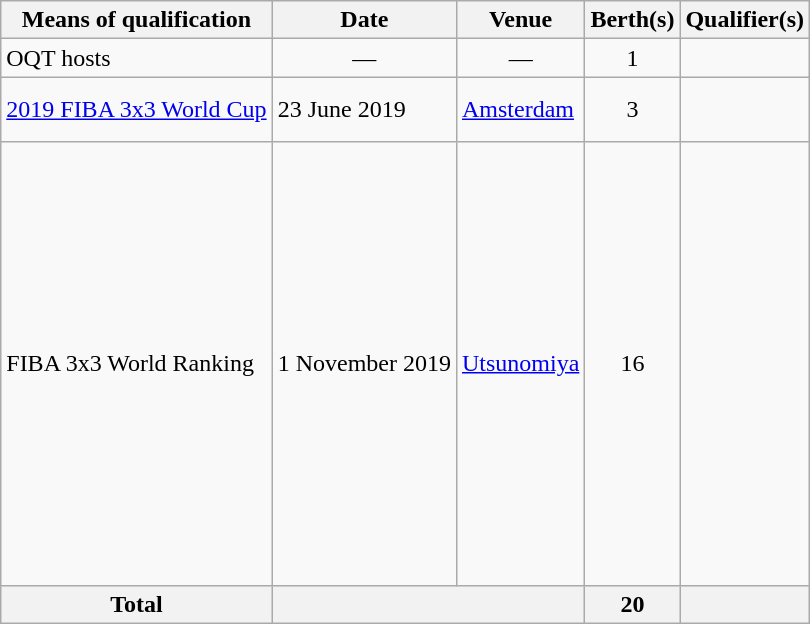<table class="wikitable">
<tr>
<th>Means of qualification</th>
<th>Date</th>
<th>Venue</th>
<th>Berth(s)</th>
<th>Qualifier(s)</th>
</tr>
<tr>
<td>OQT hosts</td>
<td align=center>—</td>
<td align=center>—</td>
<td style="text-align:center;">1</td>
<td></td>
</tr>
<tr>
<td><a href='#'>2019 FIBA 3x3 World Cup</a></td>
<td>23 June 2019</td>
<td> <a href='#'>Amsterdam</a></td>
<td style="text-align:center;">3</td>
<td> <br>  <br> </td>
</tr>
<tr>
<td>FIBA 3x3 World Ranking</td>
<td>1 November 2019</td>
<td align=center> <a href='#'>Utsunomiya</a></td>
<td style="text-align:center;">16</td>
<td> <br>  <br>  <br>  <br>  <br>  <br>  <br>  <br>  <br>  <br>  <br>  <br>  <br>  <br>  <br>  <br></td>
</tr>
<tr>
<th>Total</th>
<th colspan="2"></th>
<th>20</th>
<th></th>
</tr>
</table>
